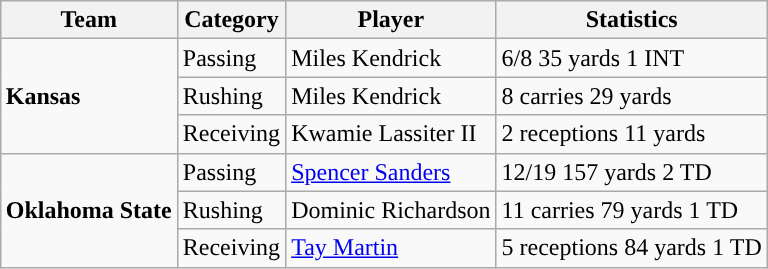<table class="wikitable" style="float: right;">
<tr>
<th>Team</th>
<th>Category</th>
<th>Player</th>
<th>Statistics</th>
</tr>
<tr>
<td rowspan=3><strong>Kansas</strong></td>
<td>Passing</td>
<td>Miles Kendrick</td>
<td>6/8 35 yards 1 INT</td>
</tr>
<tr>
<td>Rushing</td>
<td>Miles Kendrick</td>
<td>8 carries 29 yards</td>
</tr>
<tr>
<td>Receiving</td>
<td>Kwamie Lassiter II</td>
<td>2 receptions 11 yards</td>
</tr>
<tr>
<td rowspan=3><strong>Oklahoma State</strong></td>
<td>Passing</td>
<td><a href='#'>Spencer Sanders</a></td>
<td>12/19 157 yards 2 TD</td>
</tr>
<tr>
<td>Rushing</td>
<td>Dominic Richardson</td>
<td>11 carries 79 yards 1 TD</td>
</tr>
<tr>
<td>Receiving</td>
<td><a href='#'>Tay Martin</a></td>
<td>5 receptions 84 yards 1 TD</td>
</tr>
</table>
